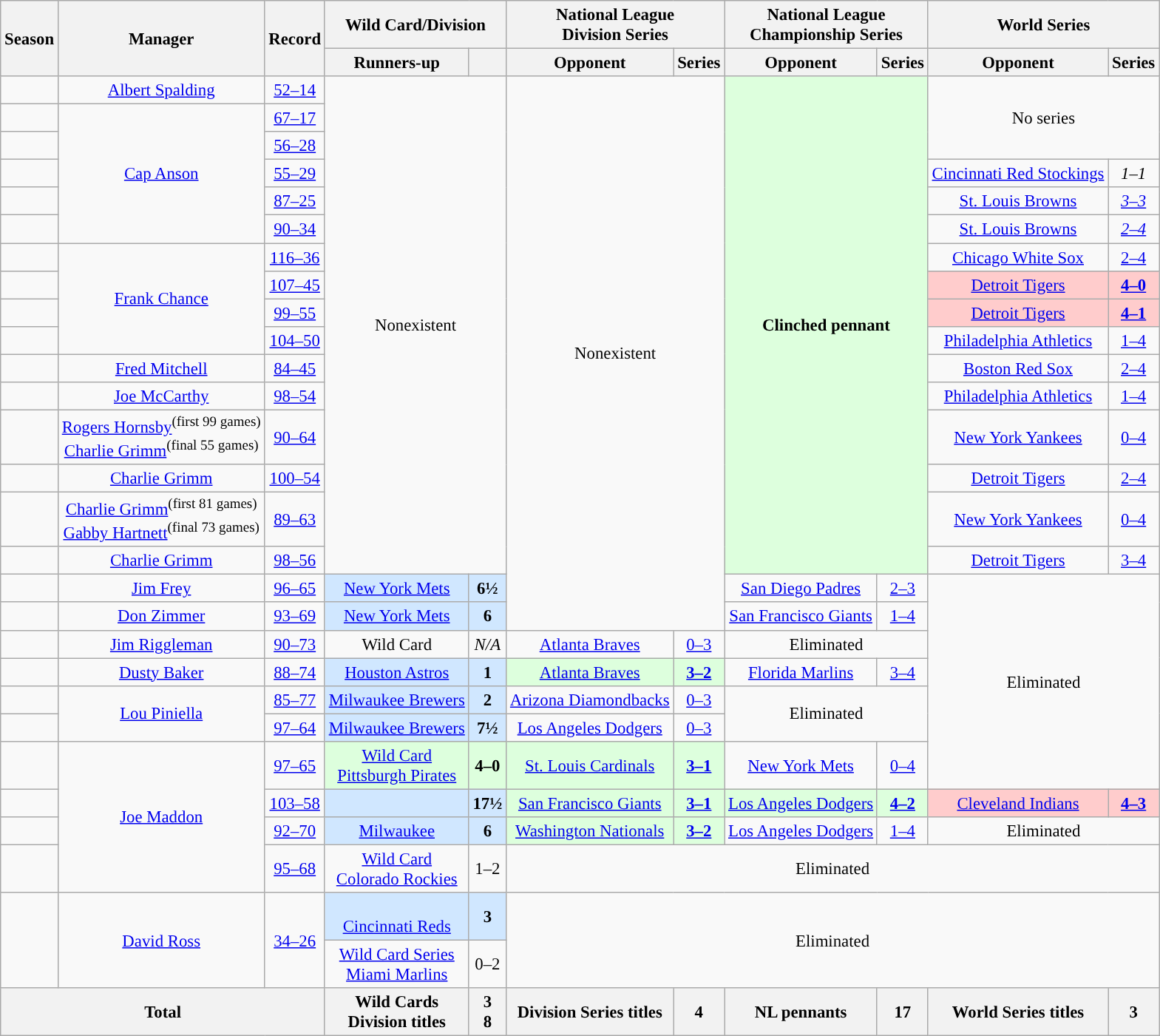<table class="wikitable" style="font-size:95%; text-align:center;">
<tr>
<th rowspan="2">Season</th>
<th rowspan="2">Manager</th>
<th rowspan="2">Record</th>
<th colspan="2">Wild Card/Division</th>
<th colspan="2">National League<br>Division Series</th>
<th colspan="2">National League<br>Championship Series</th>
<th colspan="2">World Series</th>
</tr>
<tr>
<th>Runners-up</th>
<th></th>
<th>Opponent</th>
<th>Series</th>
<th>Opponent</th>
<th>Series</th>
<th>Opponent</th>
<th>Series</th>
</tr>
<tr>
<td></td>
<td><a href='#'>Albert Spalding</a></td>
<td><a href='#'>52–14</a></td>
<td colspan="2" rowspan="16">Nonexistent</td>
<td colspan="2" rowspan="18">Nonexistent</td>
<td colspan="2" rowspan="16" style="background:#dfd;"><strong>Clinched pennant</strong></td>
<td colspan="2" rowspan="3">No series</td>
</tr>
<tr>
<td></td>
<td rowspan="5"><a href='#'>Cap Anson</a></td>
<td><a href='#'>67–17</a></td>
</tr>
<tr>
<td></td>
<td><a href='#'>56–28</a></td>
</tr>
<tr>
<td></td>
<td><a href='#'>55–29</a></td>
<td><a href='#'>Cincinnati Red Stockings</a></td>
<td><em>1–1</em></td>
</tr>
<tr>
<td></td>
<td><a href='#'>87–25</a></td>
<td><a href='#'>St. Louis Browns</a></td>
<td><em><a href='#'>3–3</a></em></td>
</tr>
<tr>
<td></td>
<td><a href='#'>90–34</a></td>
<td><a href='#'>St. Louis Browns</a></td>
<td><em><a href='#'>2–4</a></em></td>
</tr>
<tr>
<td></td>
<td rowspan="4"><a href='#'>Frank Chance</a></td>
<td><a href='#'>116–36</a></td>
<td><a href='#'>Chicago White Sox</a></td>
<td><a href='#'>2–4</a></td>
</tr>
<tr>
<td></td>
<td><a href='#'>107–45</a></td>
<td style="background:#fcc;"><a href='#'>Detroit Tigers</a></td>
<td style="background:#fcc;"><strong><a href='#'>4–0</a></strong></td>
</tr>
<tr>
<td></td>
<td><a href='#'>99–55</a></td>
<td style="background:#fcc;"><a href='#'>Detroit Tigers</a></td>
<td style="background:#fcc;"><strong><a href='#'>4–1</a></strong></td>
</tr>
<tr>
<td></td>
<td><a href='#'>104–50</a></td>
<td><a href='#'>Philadelphia Athletics</a></td>
<td><a href='#'>1–4</a></td>
</tr>
<tr>
<td></td>
<td><a href='#'>Fred Mitchell</a></td>
<td><a href='#'>84–45</a></td>
<td><a href='#'>Boston Red Sox</a></td>
<td><a href='#'>2–4</a></td>
</tr>
<tr>
<td></td>
<td><a href='#'>Joe McCarthy</a></td>
<td><a href='#'>98–54</a></td>
<td><a href='#'>Philadelphia Athletics</a></td>
<td><a href='#'>1–4</a></td>
</tr>
<tr>
<td></td>
<td><a href='#'>Rogers&nbsp;Hornsby</a><sup>(first 99 games)</sup><br><a href='#'>Charlie Grimm</a><sup>(final 55 games)</sup></td>
<td><a href='#'>90–64</a></td>
<td><a href='#'>New York Yankees</a></td>
<td><a href='#'>0–4</a></td>
</tr>
<tr>
<td></td>
<td><a href='#'>Charlie Grimm</a></td>
<td><a href='#'>100–54</a></td>
<td><a href='#'>Detroit Tigers</a></td>
<td><a href='#'>2–4</a></td>
</tr>
<tr>
<td></td>
<td><a href='#'>Charlie Grimm</a><sup>(first 81 games)</sup><br><a href='#'>Gabby Hartnett</a><sup>(final 73 games)</sup></td>
<td><a href='#'>89–63</a></td>
<td><a href='#'>New York Yankees</a></td>
<td><a href='#'>0–4</a></td>
</tr>
<tr>
<td></td>
<td><a href='#'>Charlie Grimm</a></td>
<td><a href='#'>98–56</a></td>
<td><a href='#'>Detroit Tigers</a></td>
<td><a href='#'>3–4</a></td>
</tr>
<tr>
<td></td>
<td><a href='#'>Jim Frey</a></td>
<td><a href='#'>96–65</a></td>
<td style="background:#d0e7ff;"><a href='#'>New York Mets</a></td>
<td style="background:#d0e7ff;"><strong>6½</strong></td>
<td><a href='#'>San Diego Padres</a></td>
<td><a href='#'>2–3</a></td>
<td colspan="2" rowspan="7">Eliminated</td>
</tr>
<tr>
<td></td>
<td><a href='#'>Don Zimmer</a></td>
<td><a href='#'>93–69</a></td>
<td style="background:#d0e7ff;"><a href='#'>New York Mets</a></td>
<td style="background:#d0e7ff;"><strong>6</strong></td>
<td><a href='#'>San Francisco Giants</a></td>
<td><a href='#'>1–4</a></td>
</tr>
<tr>
<td></td>
<td><a href='#'>Jim Riggleman</a></td>
<td><a href='#'>90–73</a></td>
<td>Wild Card</td>
<td><em>N/A</em></td>
<td><a href='#'>Atlanta Braves</a></td>
<td><a href='#'>0–3</a></td>
<td colspan="2">Eliminated</td>
</tr>
<tr>
<td></td>
<td><a href='#'>Dusty Baker</a></td>
<td><a href='#'>88–74</a></td>
<td style="background:#d0e7ff;"><a href='#'>Houston Astros</a></td>
<td style="background:#d0e7ff;"><strong>1</strong></td>
<td style="background:#dfd;"><a href='#'>Atlanta Braves</a></td>
<td style="background:#dfd;"><strong><a href='#'>3–2</a></strong></td>
<td><a href='#'>Florida Marlins</a></td>
<td><a href='#'>3–4</a></td>
</tr>
<tr>
<td></td>
<td rowspan="2"><a href='#'>Lou Piniella</a></td>
<td><a href='#'>85–77</a></td>
<td style="background:#d0e7ff;"><a href='#'>Milwaukee Brewers</a></td>
<td style="background:#d0e7ff;"><strong>2</strong></td>
<td><a href='#'>Arizona Diamondbacks</a></td>
<td><a href='#'>0–3</a></td>
<td colspan="2" rowspan="2">Eliminated</td>
</tr>
<tr>
<td></td>
<td><a href='#'>97–64</a></td>
<td style="background:#d0e7ff;"><a href='#'>Milwaukee Brewers</a></td>
<td style="background:#d0e7ff;"><strong>7½</strong></td>
<td><a href='#'>Los Angeles Dodgers</a></td>
<td><a href='#'>0–3</a></td>
</tr>
<tr>
<td></td>
<td rowspan="4"><a href='#'>Joe Maddon</a></td>
<td><a href='#'>97–65</a></td>
<td style="background:#dfd;"><a href='#'>Wild Card</a><br><a href='#'>Pittsburgh Pirates</a></td>
<td style="background:#dfd;"><strong>4–0</strong></td>
<td style="background:#dfd;"><a href='#'>St. Louis Cardinals</a></td>
<td style="background:#dfd;"><strong><a href='#'>3–1</a></strong></td>
<td><a href='#'>New York Mets</a></td>
<td><a href='#'>0–4</a></td>
</tr>
<tr>
<td></td>
<td><a href='#'>103–58</a></td>
<td style="background:#d0e7ff;"></td>
<td style="background:#d0e7ff;"><strong>17½</strong></td>
<td style="background:#dfd;"><a href='#'>San Francisco Giants</a></td>
<td style="background:#dfd;"><strong><a href='#'>3–1</a></strong></td>
<td style="background:#dfd;"><a href='#'>Los Angeles Dodgers</a></td>
<td style="background:#dfd;"><strong><a href='#'>4–2</a></strong></td>
<td style="background:#fcc;"><a href='#'>Cleveland Indians</a></td>
<td style="background:#fcc;"><strong><a href='#'>4–3</a></strong></td>
</tr>
<tr>
<td></td>
<td><a href='#'>92–70</a></td>
<td style="background:#d0e7ff;"><a href='#'>Milwaukee</a></td>
<td style="background:#d0e7ff;"><strong>6</strong></td>
<td style="background:#dfd;"><a href='#'>Washington Nationals</a></td>
<td style="background:#dfd;"><strong><a href='#'>3–2</a></strong></td>
<td><a href='#'>Los Angeles Dodgers</a></td>
<td><a href='#'>1–4</a></td>
<td colspan="3 rowspan="3">Eliminated</td>
</tr>
<tr>
<td></td>
<td><a href='#'>95–68</a></td>
<td><a href='#'>Wild Card</a><br><a href='#'>Colorado Rockies</a></td>
<td>1–2</td>
<td colspan="6">Eliminated</td>
</tr>
<tr>
<td rowspan="2"></td>
<td rowspan="2"><a href='#'>David Ross</a></td>
<td rowspan="2"><a href='#'>34–26</a></td>
<td style="background:#d0e7ff;"><br><a href='#'>Cincinnati Reds</a></td>
<td style="background:#d0e7ff;"><strong>3</strong></td>
<td rowspan="2" colspan="6">Eliminated</td>
</tr>
<tr>
<td><a href='#'>Wild Card Series</a><br><a href='#'>Miami Marlins</a></td>
<td>0–2</td>
</tr>
<tr>
<th colspan="3">Total</th>
<th>Wild Cards<br>Division titles</th>
<th>3<br>8</th>
<th>Division Series titles</th>
<th>4</th>
<th>NL pennants</th>
<th>17</th>
<th>World Series titles</th>
<th>3</th>
</tr>
</table>
